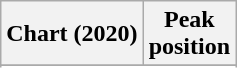<table class="wikitable plainrowheaders">
<tr>
<th scope="col">Chart (2020)</th>
<th scope="col">Peak<br>position</th>
</tr>
<tr>
</tr>
<tr>
</tr>
</table>
